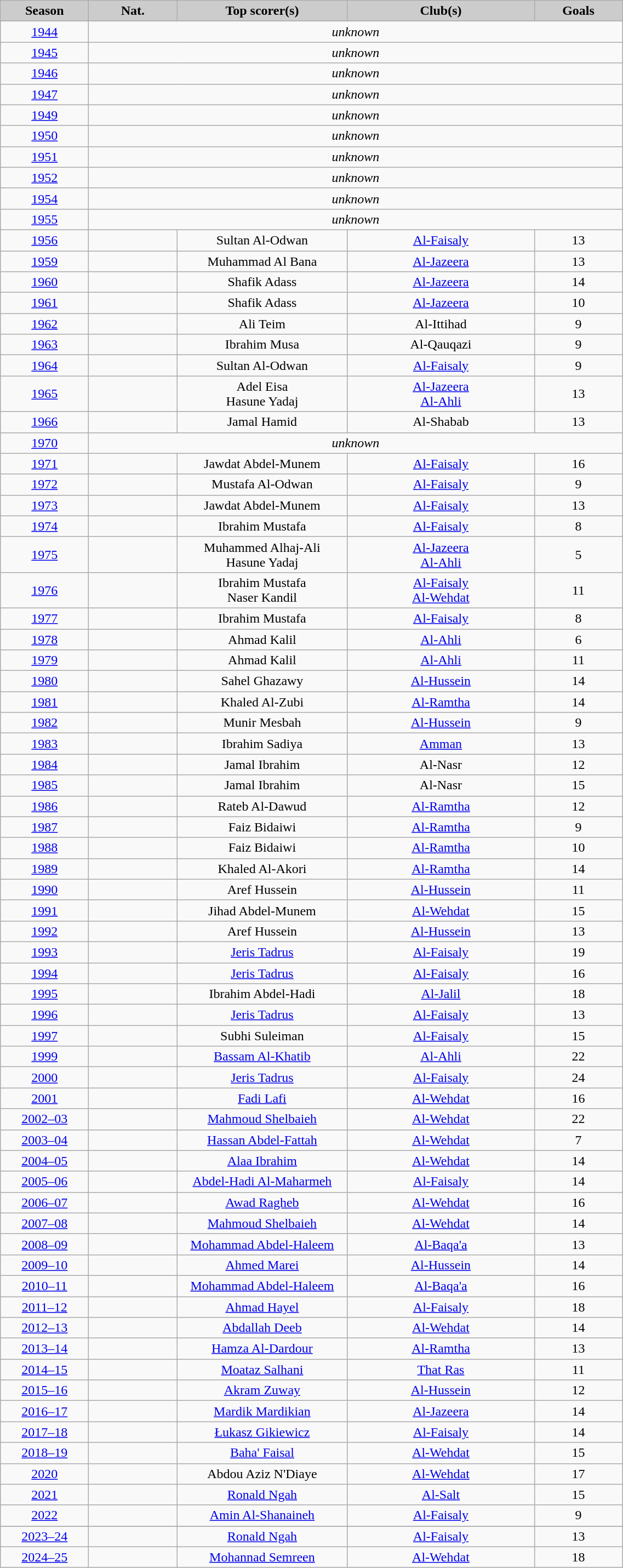<table class="wikitable sortable">
<tr style="background:#ccc; text-align:center;">
<td style="width:100px;"><strong>Season</strong></td>
<td style="width:100px;"><strong>Nat.</strong></td>
<td style="width:200px;"><strong>Top scorer(s)</strong></td>
<td style="width:220px;"><strong>Club(s)</strong></td>
<td style="width:100px;"><strong>Goals</strong></td>
</tr>
<tr align=center>
<td><a href='#'>1944</a></td>
<td colspan="4"><em>unknown</em></td>
</tr>
<tr align=center>
<td><a href='#'>1945</a></td>
<td colspan="4"><em>unknown</em></td>
</tr>
<tr align=center>
<td><a href='#'>1946</a></td>
<td colspan="4"><em>unknown</em></td>
</tr>
<tr align=center>
<td><a href='#'>1947</a></td>
<td colspan="4"><em>unknown</em></td>
</tr>
<tr align=center>
<td><a href='#'>1949</a></td>
<td colspan="4"><em>unknown</em></td>
</tr>
<tr align=center>
<td><a href='#'>1950</a></td>
<td colspan="4"><em>unknown</em></td>
</tr>
<tr align=center>
<td><a href='#'>1951</a></td>
<td colspan="4"><em>unknown</em></td>
</tr>
<tr align=center>
<td><a href='#'>1952</a></td>
<td colspan="4"><em>unknown</em></td>
</tr>
<tr align=center>
<td><a href='#'>1954</a></td>
<td colspan="4"><em>unknown</em></td>
</tr>
<tr align=center>
<td><a href='#'>1955</a></td>
<td colspan="4"><em>unknown</em></td>
</tr>
<tr align=center>
<td><a href='#'>1956</a></td>
<td></td>
<td>Sultan Al-Odwan</td>
<td><a href='#'>Al-Faisaly</a></td>
<td>13</td>
</tr>
<tr align=center>
<td><a href='#'>1959</a></td>
<td></td>
<td>Muhammad Al Bana</td>
<td><a href='#'>Al-Jazeera</a></td>
<td>13</td>
</tr>
<tr align=center>
<td><a href='#'>1960</a></td>
<td></td>
<td>Shafik Adass</td>
<td><a href='#'>Al-Jazeera</a></td>
<td>14</td>
</tr>
<tr align=center>
<td><a href='#'>1961</a></td>
<td></td>
<td>Shafik Adass</td>
<td><a href='#'>Al-Jazeera</a></td>
<td>10</td>
</tr>
<tr align=center>
<td><a href='#'>1962</a></td>
<td></td>
<td>Ali Teim</td>
<td>Al-Ittihad</td>
<td>9</td>
</tr>
<tr align=center>
<td><a href='#'>1963</a></td>
<td></td>
<td>Ibrahim Musa</td>
<td>Al-Qauqazi</td>
<td>9</td>
</tr>
<tr align=center>
<td><a href='#'>1964</a></td>
<td></td>
<td>Sultan Al-Odwan</td>
<td><a href='#'>Al-Faisaly</a></td>
<td>9</td>
</tr>
<tr align=center>
<td><a href='#'>1965</a></td>
<td> <br> </td>
<td>Adel Eisa <br> Hasune Yadaj</td>
<td><a href='#'>Al-Jazeera</a> <br> <a href='#'>Al-Ahli</a></td>
<td>13</td>
</tr>
<tr align=center>
<td><a href='#'>1966</a></td>
<td></td>
<td>Jamal Hamid</td>
<td>Al-Shabab</td>
<td>13</td>
</tr>
<tr align=center>
<td><a href='#'>1970</a></td>
<td colspan="4"><em>unknown</em></td>
</tr>
<tr align=center>
<td><a href='#'>1971</a></td>
<td></td>
<td>Jawdat Abdel-Munem</td>
<td><a href='#'>Al-Faisaly</a></td>
<td>16</td>
</tr>
<tr align=center>
<td><a href='#'>1972</a></td>
<td></td>
<td>Mustafa Al-Odwan</td>
<td><a href='#'>Al-Faisaly</a></td>
<td>9</td>
</tr>
<tr align=center>
<td><a href='#'>1973</a></td>
<td></td>
<td>Jawdat Abdel-Munem</td>
<td><a href='#'>Al-Faisaly</a></td>
<td>13</td>
</tr>
<tr align=center>
<td><a href='#'>1974</a></td>
<td></td>
<td>Ibrahim Mustafa</td>
<td><a href='#'>Al-Faisaly</a></td>
<td>8</td>
</tr>
<tr align=center>
<td><a href='#'>1975</a></td>
<td> <br> </td>
<td>Muhammed Alhaj-Ali <br> Hasune Yadaj</td>
<td><a href='#'>Al-Jazeera</a> <br><a href='#'>Al-Ahli</a></td>
<td>5</td>
</tr>
<tr align=center>
<td><a href='#'>1976</a></td>
<td> <br> </td>
<td>Ibrahim Mustafa <br> Naser Kandil</td>
<td><a href='#'>Al-Faisaly</a> <br> <a href='#'>Al-Wehdat</a></td>
<td>11</td>
</tr>
<tr align=center>
<td><a href='#'>1977</a></td>
<td></td>
<td>Ibrahim Mustafa</td>
<td><a href='#'>Al-Faisaly</a></td>
<td>8</td>
</tr>
<tr align=center>
<td><a href='#'>1978</a></td>
<td></td>
<td>Ahmad Kalil</td>
<td><a href='#'>Al-Ahli</a></td>
<td>6</td>
</tr>
<tr align=center>
<td><a href='#'>1979</a></td>
<td></td>
<td>Ahmad Kalil</td>
<td><a href='#'>Al-Ahli</a></td>
<td>11</td>
</tr>
<tr align=center>
<td><a href='#'>1980</a></td>
<td></td>
<td>Sahel Ghazawy</td>
<td><a href='#'>Al-Hussein</a></td>
<td>14</td>
</tr>
<tr align=center>
<td><a href='#'>1981</a></td>
<td></td>
<td>Khaled Al-Zubi</td>
<td><a href='#'>Al-Ramtha</a></td>
<td>14</td>
</tr>
<tr align=center>
<td><a href='#'>1982</a></td>
<td></td>
<td>Munir Mesbah</td>
<td><a href='#'>Al-Hussein</a></td>
<td>9</td>
</tr>
<tr align=center>
<td><a href='#'>1983</a></td>
<td></td>
<td>Ibrahim Sadiya</td>
<td><a href='#'>Amman</a></td>
<td>13</td>
</tr>
<tr align=center>
<td><a href='#'>1984</a></td>
<td></td>
<td>Jamal Ibrahim</td>
<td>Al-Nasr</td>
<td>12</td>
</tr>
<tr align=center>
<td><a href='#'>1985</a></td>
<td></td>
<td>Jamal Ibrahim</td>
<td>Al-Nasr</td>
<td>15</td>
</tr>
<tr align=center>
<td><a href='#'>1986</a></td>
<td></td>
<td>Rateb Al-Dawud</td>
<td><a href='#'>Al-Ramtha</a></td>
<td>12</td>
</tr>
<tr align=center>
<td><a href='#'>1987</a></td>
<td></td>
<td>Faiz Bidaiwi</td>
<td><a href='#'>Al-Ramtha</a></td>
<td>9</td>
</tr>
<tr align=center>
<td><a href='#'>1988</a></td>
<td></td>
<td>Faiz Bidaiwi</td>
<td><a href='#'>Al-Ramtha</a></td>
<td>10</td>
</tr>
<tr align=center>
<td><a href='#'>1989</a></td>
<td></td>
<td>Khaled Al-Akori</td>
<td><a href='#'>Al-Ramtha</a></td>
<td>14</td>
</tr>
<tr align=center>
<td><a href='#'>1990</a></td>
<td></td>
<td>Aref Hussein</td>
<td><a href='#'>Al-Hussein</a></td>
<td>11</td>
</tr>
<tr align=center>
<td><a href='#'>1991</a></td>
<td></td>
<td>Jihad Abdel-Munem</td>
<td><a href='#'>Al-Wehdat</a></td>
<td>15</td>
</tr>
<tr align=center>
<td><a href='#'>1992</a></td>
<td></td>
<td>Aref Hussein</td>
<td><a href='#'>Al-Hussein</a></td>
<td>13</td>
</tr>
<tr align=center>
<td><a href='#'>1993</a></td>
<td></td>
<td><a href='#'>Jeris Tadrus</a></td>
<td><a href='#'>Al-Faisaly</a></td>
<td>19</td>
</tr>
<tr align=center>
<td><a href='#'>1994</a></td>
<td></td>
<td><a href='#'>Jeris Tadrus</a></td>
<td><a href='#'>Al-Faisaly</a></td>
<td>16</td>
</tr>
<tr align=center>
<td><a href='#'>1995</a></td>
<td></td>
<td>Ibrahim Abdel-Hadi</td>
<td><a href='#'>Al-Jalil</a></td>
<td>18</td>
</tr>
<tr align=center>
<td><a href='#'>1996</a></td>
<td></td>
<td><a href='#'>Jeris Tadrus</a></td>
<td><a href='#'>Al-Faisaly</a></td>
<td>13</td>
</tr>
<tr align=center>
<td><a href='#'>1997</a></td>
<td></td>
<td>Subhi Suleiman</td>
<td><a href='#'>Al-Faisaly</a></td>
<td>15</td>
</tr>
<tr align=center>
<td><a href='#'>1999</a></td>
<td></td>
<td><a href='#'>Bassam Al-Khatib</a></td>
<td><a href='#'>Al-Ahli</a></td>
<td>22</td>
</tr>
<tr align=center>
<td><a href='#'>2000</a></td>
<td></td>
<td><a href='#'>Jeris Tadrus</a></td>
<td><a href='#'>Al-Faisaly</a></td>
<td>24</td>
</tr>
<tr align=center>
<td><a href='#'>2001</a></td>
<td></td>
<td><a href='#'>Fadi Lafi</a></td>
<td><a href='#'>Al-Wehdat</a></td>
<td>16</td>
</tr>
<tr align=center>
<td><a href='#'>2002–03</a></td>
<td></td>
<td><a href='#'>Mahmoud Shelbaieh</a></td>
<td><a href='#'>Al-Wehdat</a></td>
<td>22</td>
</tr>
<tr align=center>
<td><a href='#'>2003–04</a></td>
<td></td>
<td><a href='#'>Hassan Abdel-Fattah</a></td>
<td><a href='#'>Al-Wehdat</a></td>
<td>7</td>
</tr>
<tr align=center>
<td><a href='#'>2004–05</a></td>
<td></td>
<td><a href='#'>Alaa Ibrahim</a></td>
<td><a href='#'>Al-Wehdat</a></td>
<td>14</td>
</tr>
<tr align=center>
<td><a href='#'>2005–06</a></td>
<td></td>
<td><a href='#'>Abdel-Hadi Al-Maharmeh</a></td>
<td><a href='#'>Al-Faisaly</a></td>
<td>14</td>
</tr>
<tr align=center>
<td><a href='#'>2006–07</a></td>
<td></td>
<td><a href='#'>Awad Ragheb</a></td>
<td><a href='#'>Al-Wehdat</a></td>
<td>16</td>
</tr>
<tr align=center>
<td><a href='#'>2007–08</a></td>
<td></td>
<td><a href='#'>Mahmoud Shelbaieh</a></td>
<td><a href='#'>Al-Wehdat</a></td>
<td>14</td>
</tr>
<tr align=center>
<td><a href='#'>2008–09</a></td>
<td></td>
<td><a href='#'>Mohammad Abdel-Haleem</a></td>
<td><a href='#'>Al-Baqa'a</a></td>
<td>13</td>
</tr>
<tr align=center>
<td><a href='#'>2009–10</a></td>
<td></td>
<td><a href='#'>Ahmed Marei</a></td>
<td><a href='#'>Al-Hussein</a></td>
<td>14</td>
</tr>
<tr align=center>
<td><a href='#'>2010–11</a></td>
<td></td>
<td><a href='#'>Mohammad Abdel-Haleem</a></td>
<td><a href='#'>Al-Baqa'a</a></td>
<td>16</td>
</tr>
<tr align=center>
<td><a href='#'>2011–12</a></td>
<td></td>
<td><a href='#'>Ahmad Hayel</a></td>
<td><a href='#'>Al-Faisaly</a></td>
<td>18</td>
</tr>
<tr align=center>
<td><a href='#'>2012–13</a></td>
<td></td>
<td><a href='#'>Abdallah Deeb</a></td>
<td><a href='#'>Al-Wehdat</a></td>
<td>14</td>
</tr>
<tr align=center>
<td><a href='#'>2013–14</a></td>
<td></td>
<td><a href='#'>Hamza Al-Dardour</a></td>
<td><a href='#'>Al-Ramtha</a></td>
<td>13</td>
</tr>
<tr align=center>
<td><a href='#'>2014–15</a></td>
<td></td>
<td><a href='#'>Moataz Salhani</a></td>
<td><a href='#'>That Ras</a></td>
<td>11</td>
</tr>
<tr align=center>
<td><a href='#'>2015–16</a></td>
<td></td>
<td><a href='#'>Akram Zuway</a></td>
<td><a href='#'>Al-Hussein</a></td>
<td>12</td>
</tr>
<tr align=center>
<td><a href='#'>2016–17</a></td>
<td></td>
<td><a href='#'>Mardik Mardikian</a></td>
<td><a href='#'>Al-Jazeera</a></td>
<td>14</td>
</tr>
<tr align=center>
<td><a href='#'>2017–18</a></td>
<td></td>
<td><a href='#'>Łukasz Gikiewicz</a></td>
<td><a href='#'>Al-Faisaly</a></td>
<td>14</td>
</tr>
<tr align=center>
<td><a href='#'>2018–19</a></td>
<td></td>
<td><a href='#'>Baha' Faisal</a></td>
<td><a href='#'>Al-Wehdat</a></td>
<td>15</td>
</tr>
<tr align=center>
<td><a href='#'>2020</a></td>
<td></td>
<td>Abdou Aziz N'Diaye</td>
<td><a href='#'>Al-Wehdat</a></td>
<td>17</td>
</tr>
<tr align=center>
<td><a href='#'>2021</a></td>
<td></td>
<td><a href='#'>Ronald Ngah</a></td>
<td><a href='#'>Al-Salt</a></td>
<td>15</td>
</tr>
<tr align=center>
<td><a href='#'>2022</a></td>
<td></td>
<td><a href='#'>Amin Al-Shanaineh</a></td>
<td><a href='#'>Al-Faisaly</a></td>
<td>9</td>
</tr>
<tr align=center>
</tr>
<tr align=center>
<td><a href='#'>2023–24</a></td>
<td></td>
<td><a href='#'>Ronald Ngah</a></td>
<td><a href='#'>Al-Faisaly</a></td>
<td>13</td>
</tr>
<tr align=center>
<td><a href='#'>2024–25</a></td>
<td></td>
<td><a href='#'>Mohannad Semreen</a></td>
<td><a href='#'>Al-Wehdat</a></td>
<td>18</td>
</tr>
</table>
